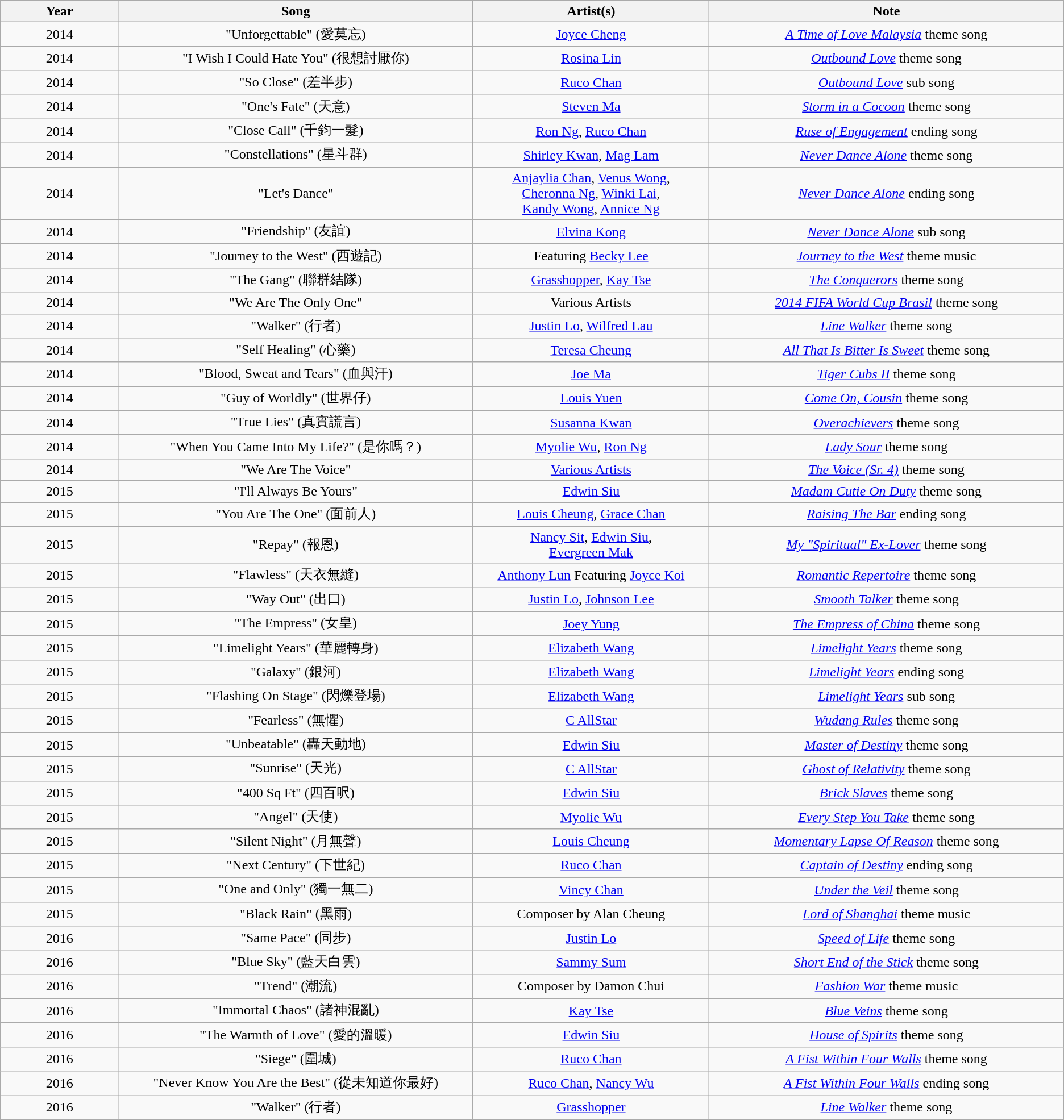<table class="wikitable sortable" border="1">
<tr>
<th width="5%">Year</th>
<th width="15%">Song</th>
<th width="10%">Artist(s)</th>
<th width="15%">Note</th>
</tr>
<tr>
<td align=center>2014</td>
<td align=center>"Unforgettable" (愛莫忘)</td>
<td align=center><a href='#'>Joyce Cheng</a></td>
<td align=center><em><a href='#'>A Time of Love Malaysia</a></em> theme song</td>
</tr>
<tr>
<td align=center>2014</td>
<td align=center>"I Wish I Could Hate You" (很想討厭你)</td>
<td align=center><a href='#'>Rosina Lin</a></td>
<td align=center><em><a href='#'>Outbound Love</a></em> theme song</td>
</tr>
<tr>
<td align=center>2014</td>
<td align=center>"So Close" (差半步)</td>
<td align=center><a href='#'>Ruco Chan</a></td>
<td align=center><em><a href='#'>Outbound Love</a></em> sub song</td>
</tr>
<tr>
<td align=center>2014</td>
<td align=center>"One's Fate" (天意)</td>
<td align=center><a href='#'>Steven Ma</a></td>
<td align=center><em><a href='#'>Storm in a Cocoon</a></em> theme song</td>
</tr>
<tr>
<td align=center>2014</td>
<td align=center>"Close Call" (千鈞一髮)</td>
<td align=center><a href='#'>Ron Ng</a>, <a href='#'>Ruco Chan</a></td>
<td align=center><em><a href='#'>Ruse of Engagement</a></em> ending song</td>
</tr>
<tr>
<td align=center>2014</td>
<td align=center>"Constellations" (星斗群)</td>
<td align=center><a href='#'>Shirley Kwan</a>, <a href='#'>Mag Lam</a></td>
<td align=center><em><a href='#'>Never Dance Alone</a></em> theme song</td>
</tr>
<tr>
<td align=center>2014</td>
<td align=center>"Let's Dance"</td>
<td align=center><a href='#'>Anjaylia Chan</a>, <a href='#'>Venus Wong</a>,<br><a href='#'>Cheronna Ng</a>, <a href='#'>Winki Lai</a>,<br><a href='#'>Kandy Wong</a>, <a href='#'>Annice Ng</a></td>
<td align=center><em><a href='#'>Never Dance Alone</a></em> ending song</td>
</tr>
<tr>
<td align=center>2014</td>
<td align=center>"Friendship" (友誼)</td>
<td align=center><a href='#'>Elvina Kong</a></td>
<td align=center><em><a href='#'>Never Dance Alone</a></em> sub song</td>
</tr>
<tr>
<td align=center>2014</td>
<td align=center>"Journey to the West" (西遊記)</td>
<td align=center>Featuring <a href='#'>Becky Lee</a></td>
<td align=center><em><a href='#'>Journey to the West</a></em> theme music</td>
</tr>
<tr>
<td align=center>2014</td>
<td align=center>"The Gang" (聯群結隊)</td>
<td align=center><a href='#'>Grasshopper</a>, <a href='#'>Kay Tse</a></td>
<td align=center><em><a href='#'>The Conquerors</a></em> theme song</td>
</tr>
<tr>
<td align=center>2014</td>
<td align=center>"We Are The Only One"</td>
<td align=center>Various Artists</td>
<td align=center><em><a href='#'>2014 FIFA World Cup Brasil</a></em> theme song</td>
</tr>
<tr>
<td align=center>2014</td>
<td align=center>"Walker" (行者)</td>
<td align=center><a href='#'>Justin Lo</a>, <a href='#'>Wilfred Lau</a></td>
<td align=center><em><a href='#'>Line Walker</a></em> theme song</td>
</tr>
<tr>
<td align=center>2014</td>
<td align=center>"Self Healing" (心藥)</td>
<td align=center><a href='#'>Teresa Cheung</a></td>
<td align=center><em><a href='#'>All That Is Bitter Is Sweet</a></em> theme song</td>
</tr>
<tr>
<td align=center>2014</td>
<td align=center>"Blood, Sweat and Tears" (血與汗)</td>
<td align=center><a href='#'>Joe Ma</a></td>
<td align=center><em><a href='#'>Tiger Cubs II</a></em> theme song</td>
</tr>
<tr>
<td align=center>2014</td>
<td align=center>"Guy of Worldly" (世界仔)</td>
<td align=center><a href='#'>Louis Yuen</a></td>
<td align=center><em><a href='#'>Come On, Cousin</a></em> theme song</td>
</tr>
<tr>
<td align=center>2014</td>
<td align=center>"True Lies" (真實謊言)</td>
<td align=center><a href='#'>Susanna Kwan</a></td>
<td align=center><em><a href='#'>Overachievers</a></em> theme song</td>
</tr>
<tr>
<td align=center>2014</td>
<td align=center>"When You Came Into My Life?" (是你嗎？)</td>
<td align=center><a href='#'>Myolie Wu</a>, <a href='#'>Ron Ng</a></td>
<td align=center><em><a href='#'>Lady Sour</a></em> theme song</td>
</tr>
<tr>
<td align=center>2014</td>
<td align=center>"We Are The Voice"</td>
<td align=center><a href='#'>Various Artists</a></td>
<td align=center><em><a href='#'>The Voice (Sr. 4)</a></em> theme song</td>
</tr>
<tr>
<td align=center>2015</td>
<td align=center>"I'll Always Be Yours"</td>
<td align=center><a href='#'>Edwin Siu</a></td>
<td align=center><em><a href='#'>Madam Cutie On Duty</a></em> theme song</td>
</tr>
<tr>
<td align=center>2015</td>
<td align=center>"You Are The One" (面前人)</td>
<td align=center><a href='#'>Louis Cheung</a>, <a href='#'>Grace Chan</a></td>
<td align=center><em><a href='#'>Raising The Bar</a></em> ending song</td>
</tr>
<tr>
<td align=center>2015</td>
<td align=center>"Repay" (報恩)</td>
<td align=center><a href='#'>Nancy Sit</a>, <a href='#'>Edwin Siu</a>, <br><a href='#'>Evergreen Mak</a></td>
<td align=center><em><a href='#'>My "Spiritual" Ex-Lover</a></em> theme song</td>
</tr>
<tr>
<td align=center>2015</td>
<td align=center>"Flawless" (天衣無縫)</td>
<td align=center><a href='#'>Anthony Lun</a> Featuring <a href='#'>Joyce Koi</a></td>
<td align=center><em><a href='#'>Romantic Repertoire</a></em> theme song</td>
</tr>
<tr>
<td align=center>2015</td>
<td align=center>"Way Out" (出口)</td>
<td align=center><a href='#'>Justin Lo</a>, <a href='#'>Johnson Lee</a></td>
<td align=center><em><a href='#'>Smooth Talker</a></em> theme song</td>
</tr>
<tr>
<td align=center>2015</td>
<td align=center>"The Empress" (女皇)</td>
<td align=center><a href='#'>Joey Yung</a></td>
<td align=center><em><a href='#'>The Empress of China</a></em> theme song</td>
</tr>
<tr>
<td align=center>2015</td>
<td align=center>"Limelight Years" (華麗轉身)</td>
<td align=center><a href='#'>Elizabeth Wang</a></td>
<td align=center><em><a href='#'>Limelight Years</a></em> theme song</td>
</tr>
<tr>
<td align=center>2015</td>
<td align=center>"Galaxy" (銀河)</td>
<td align=center><a href='#'>Elizabeth Wang</a></td>
<td align=center><em><a href='#'>Limelight Years</a></em> ending song</td>
</tr>
<tr>
<td align=center>2015</td>
<td align=center>"Flashing On Stage" (閃爍登場)</td>
<td align=center><a href='#'>Elizabeth Wang</a></td>
<td align=center><em><a href='#'>Limelight Years</a></em> sub song</td>
</tr>
<tr>
<td align=center>2015</td>
<td align=center>"Fearless" (無懼)</td>
<td align=center><a href='#'>C AllStar</a></td>
<td align=center><em><a href='#'>Wudang Rules</a></em> theme song</td>
</tr>
<tr>
<td align=center>2015</td>
<td align=center>"Unbeatable" (轟天動地)</td>
<td align=center><a href='#'>Edwin Siu</a></td>
<td align=center><em><a href='#'>Master of Destiny</a></em> theme song</td>
</tr>
<tr>
<td align=center>2015</td>
<td align=center>"Sunrise" (天光)</td>
<td align=center><a href='#'>C AllStar</a></td>
<td align=center><em><a href='#'>Ghost of Relativity</a></em> theme song</td>
</tr>
<tr>
<td align=center>2015</td>
<td align=center>"400 Sq Ft" (四百呎)</td>
<td align=center><a href='#'>Edwin Siu</a></td>
<td align=center><em><a href='#'>Brick Slaves</a></em> theme song</td>
</tr>
<tr>
<td align=center>2015</td>
<td align=center>"Angel" (天使)</td>
<td align=center><a href='#'>Myolie Wu</a></td>
<td align=center><em><a href='#'>Every Step You Take</a></em> theme song</td>
</tr>
<tr>
<td align=center>2015</td>
<td align=center>"Silent Night" (月無聲)</td>
<td align=center><a href='#'>Louis Cheung</a></td>
<td align=center><em><a href='#'>Momentary Lapse Of Reason</a></em> theme song</td>
</tr>
<tr>
<td align=center>2015</td>
<td align=center>"Next Century" (下世紀)</td>
<td align=center><a href='#'>Ruco Chan</a></td>
<td align=center><em><a href='#'>Captain of Destiny</a></em> ending song</td>
</tr>
<tr>
<td align=center>2015</td>
<td align=center>"One and Only" (獨一無二)</td>
<td align=center><a href='#'>Vincy Chan</a></td>
<td align=center><em><a href='#'>Under the Veil</a></em> theme song</td>
</tr>
<tr>
<td align=center>2015</td>
<td align=center>"Black Rain" (黑雨)</td>
<td align=center>Composer by Alan Cheung</td>
<td align=center><em><a href='#'>Lord of Shanghai</a></em> theme music</td>
</tr>
<tr>
<td align=center>2016</td>
<td align=center>"Same Pace" (同步)</td>
<td align=center><a href='#'>Justin Lo</a></td>
<td align=center><em><a href='#'>Speed of Life</a></em> theme song</td>
</tr>
<tr>
<td align=center>2016</td>
<td align=center>"Blue Sky" (藍天白雲)</td>
<td align=center><a href='#'>Sammy Sum</a></td>
<td align=center><em><a href='#'>Short End of the Stick</a></em> theme song</td>
</tr>
<tr>
<td align=center>2016</td>
<td align=center>"Trend" (潮流)</td>
<td align=center>Composer by Damon Chui</td>
<td align=center><em><a href='#'>Fashion War</a></em> theme music</td>
</tr>
<tr>
<td align=center>2016</td>
<td align=center>"Immortal Chaos" (諸神混亂)</td>
<td align=center><a href='#'>Kay Tse</a></td>
<td align=center><em><a href='#'>Blue Veins</a></em> theme song</td>
</tr>
<tr>
<td align=center>2016</td>
<td align=center>"The Warmth of Love" (愛的溫暖)</td>
<td align=center><a href='#'>Edwin Siu</a></td>
<td align=center><em><a href='#'>House of Spirits</a></em> theme song</td>
</tr>
<tr>
<td align=center>2016</td>
<td align=center>"Siege" (圍城)</td>
<td align=center><a href='#'>Ruco Chan</a></td>
<td align=center><em><a href='#'>A Fist Within Four Walls</a></em> theme song</td>
</tr>
<tr>
<td align=center>2016</td>
<td align=center>"Never Know You Are the Best" (從未知道你最好)</td>
<td align=center><a href='#'>Ruco Chan</a>, <a href='#'>Nancy Wu</a></td>
<td align=center><em><a href='#'>A Fist Within Four Walls</a></em> ending song</td>
</tr>
<tr>
<td align=center>2016</td>
<td align=center>"Walker" (行者)</td>
<td align=center><a href='#'>Grasshopper</a></td>
<td align=center><em><a href='#'>Line Walker</a></em> theme song</td>
</tr>
<tr>
</tr>
</table>
